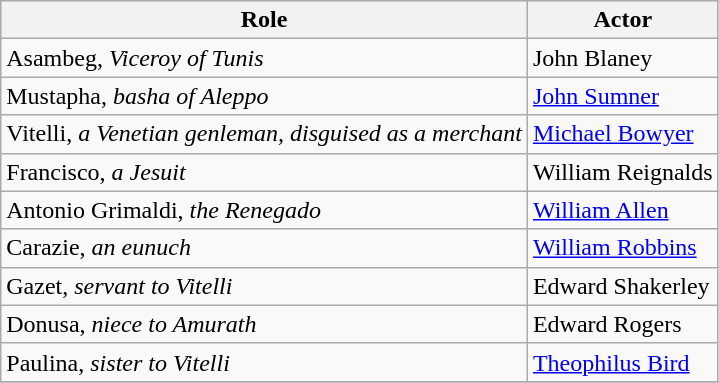<table class="wikitable">
<tr>
<th>Role</th>
<th>Actor</th>
</tr>
<tr>
<td>Asambeg, <em>Viceroy of Tunis</em></td>
<td>John Blaney</td>
</tr>
<tr>
<td>Mustapha, <em>basha of Aleppo</em></td>
<td><a href='#'>John Sumner</a></td>
</tr>
<tr>
<td>Vitelli, <em>a Venetian genleman, disguised as a merchant</em></td>
<td><a href='#'>Michael Bowyer</a></td>
</tr>
<tr>
<td>Francisco, <em>a Jesuit</em></td>
<td>William Reignalds</td>
</tr>
<tr>
<td>Antonio Grimaldi, <em>the Renegado</em></td>
<td><a href='#'>William Allen</a></td>
</tr>
<tr>
<td>Carazie, <em>an eunuch</em></td>
<td><a href='#'>William Robbins</a></td>
</tr>
<tr>
<td>Gazet, <em>servant to Vitelli</em></td>
<td>Edward Shakerley</td>
</tr>
<tr>
<td>Donusa, <em>niece to Amurath</em></td>
<td>Edward Rogers</td>
</tr>
<tr>
<td>Paulina, <em>sister to Vitelli</em></td>
<td><a href='#'>Theophilus Bird</a></td>
</tr>
<tr>
</tr>
</table>
